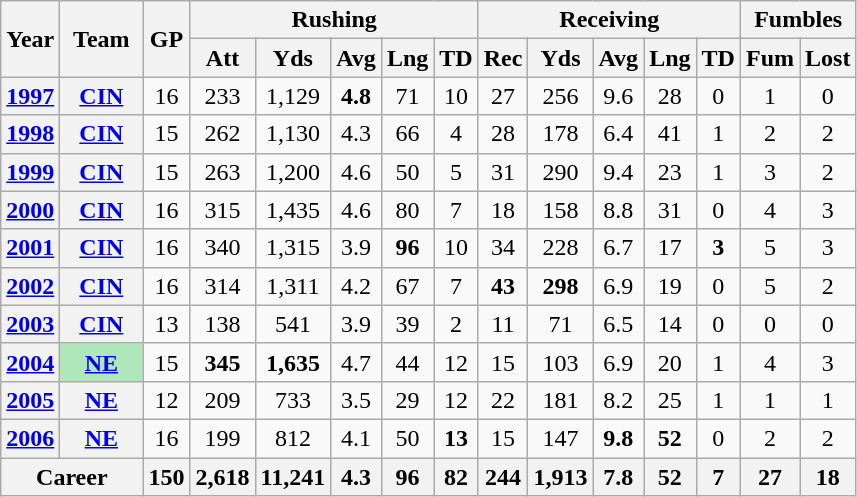<table class="wikitable" style="text-align:center;">
<tr>
<th rowspan="2">Year</th>
<th rowspan="2">Team</th>
<th rowspan="2">GP</th>
<th colspan="5">Rushing</th>
<th colspan="5">Receiving</th>
<th colspan="2">Fumbles</th>
</tr>
<tr>
<th>Att</th>
<th>Yds</th>
<th>Avg</th>
<th>Lng</th>
<th>TD</th>
<th>Rec</th>
<th>Yds</th>
<th>Avg</th>
<th>Lng</th>
<th>TD</th>
<th>Fum</th>
<th>Lost</th>
</tr>
<tr>
<th><a href='#'>1997</a></th>
<th><a href='#'>CIN</a></th>
<td>16</td>
<td>233</td>
<td>1,129</td>
<td><strong>4.8</strong></td>
<td>71</td>
<td>10</td>
<td>27</td>
<td>256</td>
<td>9.6</td>
<td>28</td>
<td>0</td>
<td>1</td>
<td>0</td>
</tr>
<tr>
<th><a href='#'>1998</a></th>
<th><a href='#'>CIN</a></th>
<td>15</td>
<td>262</td>
<td>1,130</td>
<td>4.3</td>
<td>66</td>
<td>4</td>
<td>28</td>
<td>178</td>
<td>6.4</td>
<td>41</td>
<td>1</td>
<td>2</td>
<td>2</td>
</tr>
<tr>
<th><a href='#'>1999</a></th>
<th><a href='#'>CIN</a></th>
<td>15</td>
<td>263</td>
<td>1,200</td>
<td>4.6</td>
<td>50</td>
<td>5</td>
<td>31</td>
<td>290</td>
<td>9.4</td>
<td>23</td>
<td>1</td>
<td>3</td>
<td>2</td>
</tr>
<tr>
<th><a href='#'>2000</a></th>
<th><a href='#'>CIN</a></th>
<td>16</td>
<td>315</td>
<td>1,435</td>
<td>4.6</td>
<td>80</td>
<td>7</td>
<td>18</td>
<td>158</td>
<td>8.8</td>
<td>31</td>
<td>0</td>
<td>4</td>
<td>3</td>
</tr>
<tr>
<th><a href='#'>2001</a></th>
<th><a href='#'>CIN</a></th>
<td>16</td>
<td>340</td>
<td>1,315</td>
<td>3.9</td>
<td><strong>96</strong></td>
<td>10</td>
<td>34</td>
<td>228</td>
<td>6.7</td>
<td>17</td>
<td><strong>3</strong></td>
<td>5</td>
<td>3</td>
</tr>
<tr>
<th><a href='#'>2002</a></th>
<th><a href='#'>CIN</a></th>
<td>16</td>
<td>314</td>
<td>1,311</td>
<td>4.2</td>
<td>67</td>
<td>7</td>
<td><strong>43</strong></td>
<td><strong>298</strong></td>
<td>6.9</td>
<td>19</td>
<td>0</td>
<td>5</td>
<td>2</td>
</tr>
<tr>
<th><a href='#'>2003</a></th>
<th><a href='#'>CIN</a></th>
<td>13</td>
<td>138</td>
<td>541</td>
<td>3.9</td>
<td>39</td>
<td>2</td>
<td>11</td>
<td>71</td>
<td>6.5</td>
<td>14</td>
<td>0</td>
<td>0</td>
<td>0</td>
</tr>
<tr>
<th><a href='#'>2004</a></th>
<th style="background:#afe6ba; width:3em;"><a href='#'>NE</a></th>
<td>15</td>
<td><strong>345</strong></td>
<td><strong>1,635</strong></td>
<td>4.7</td>
<td>44</td>
<td>12</td>
<td>15</td>
<td>103</td>
<td>6.9</td>
<td>20</td>
<td>1</td>
<td>4</td>
<td>3</td>
</tr>
<tr>
<th><a href='#'>2005</a></th>
<th><a href='#'>NE</a></th>
<td>12</td>
<td>209</td>
<td>733</td>
<td>3.5</td>
<td>29</td>
<td>12</td>
<td>22</td>
<td>181</td>
<td>8.2</td>
<td>25</td>
<td>1</td>
<td>1</td>
<td>1</td>
</tr>
<tr>
<th><a href='#'>2006</a></th>
<th><a href='#'>NE</a></th>
<td>16</td>
<td>199</td>
<td>812</td>
<td>4.1</td>
<td>50</td>
<td><strong>13</strong></td>
<td>15</td>
<td>147</td>
<td><strong>9.8</strong></td>
<td><strong>52</strong></td>
<td>0</td>
<td>2</td>
<td>2</td>
</tr>
<tr>
<th colspan="2">Career</th>
<th>150</th>
<th>2,618</th>
<th>11,241</th>
<th>4.3</th>
<th>96</th>
<th>82</th>
<th>244</th>
<th>1,913</th>
<th>7.8</th>
<th>52</th>
<th>7</th>
<th>27</th>
<th>18</th>
</tr>
</table>
